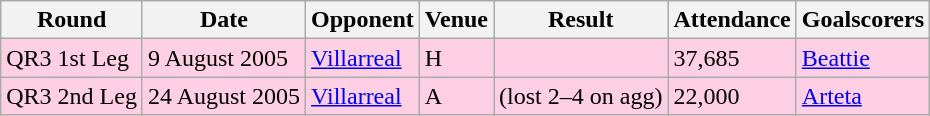<table class="wikitable">
<tr>
<th>Round</th>
<th>Date</th>
<th>Opponent</th>
<th>Venue</th>
<th>Result</th>
<th>Attendance</th>
<th>Goalscorers</th>
</tr>
<tr style="background:#ffd0e3;">
<td>QR3 1st Leg</td>
<td>9 August 2005</td>
<td><a href='#'>Villarreal</a></td>
<td>H</td>
<td></td>
<td>37,685</td>
<td><a href='#'>Beattie</a></td>
</tr>
<tr style="background:#ffd0e3;">
<td>QR3 2nd Leg</td>
<td>24 August 2005</td>
<td><a href='#'>Villarreal</a></td>
<td>A</td>
<td> (lost 2–4 on agg)</td>
<td>22,000</td>
<td><a href='#'>Arteta</a></td>
</tr>
</table>
